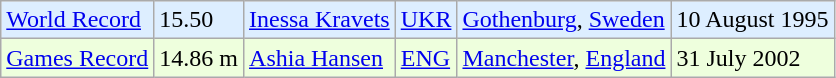<table class="wikitable">
<tr bgcolor = "ddeeff">
<td><a href='#'>World Record</a></td>
<td>15.50</td>
<td><a href='#'>Inessa Kravets</a></td>
<td><a href='#'>UKR</a></td>
<td><a href='#'>Gothenburg</a>, <a href='#'>Sweden</a></td>
<td>10 August 1995</td>
</tr>
<tr bgcolor = "eeffdd">
<td><a href='#'>Games Record</a></td>
<td>14.86 m</td>
<td><a href='#'>Ashia Hansen</a></td>
<td><a href='#'>ENG</a></td>
<td><a href='#'>Manchester</a>, <a href='#'>England</a></td>
<td>31 July 2002</td>
</tr>
</table>
